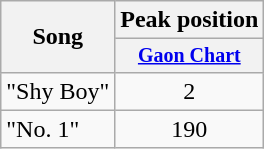<table class="wikitable sortable" style="text-align:center;">
<tr>
<th rowspan="2">Song</th>
<th colspan="9">Peak position</th>
</tr>
<tr style="font-size:smaller;">
<th><a href='#'>Gaon Chart</a></th>
</tr>
<tr>
<td align="left">"Shy Boy"</td>
<td>2</td>
</tr>
<tr>
<td align="left">"No. 1"</td>
<td>190</td>
</tr>
</table>
